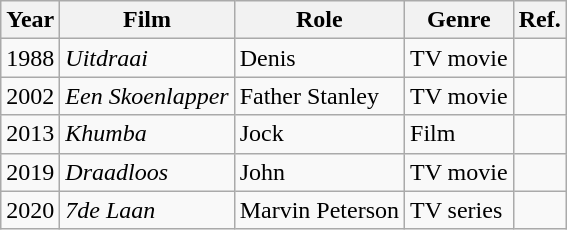<table class="wikitable">
<tr>
<th>Year</th>
<th>Film</th>
<th>Role</th>
<th>Genre</th>
<th>Ref.</th>
</tr>
<tr>
<td>1988</td>
<td><em>Uitdraai</em></td>
<td>Denis</td>
<td>TV movie</td>
<td></td>
</tr>
<tr>
<td>2002</td>
<td><em>Een Skoenlapper</em></td>
<td>Father Stanley</td>
<td>TV movie</td>
<td></td>
</tr>
<tr>
<td>2013</td>
<td><em>Khumba</em></td>
<td>Jock</td>
<td>Film</td>
<td></td>
</tr>
<tr>
<td>2019</td>
<td><em>Draadloos</em></td>
<td>John</td>
<td>TV movie</td>
<td></td>
</tr>
<tr>
<td>2020</td>
<td><em>7de Laan</em></td>
<td>Marvin Peterson</td>
<td>TV series</td>
<td></td>
</tr>
</table>
